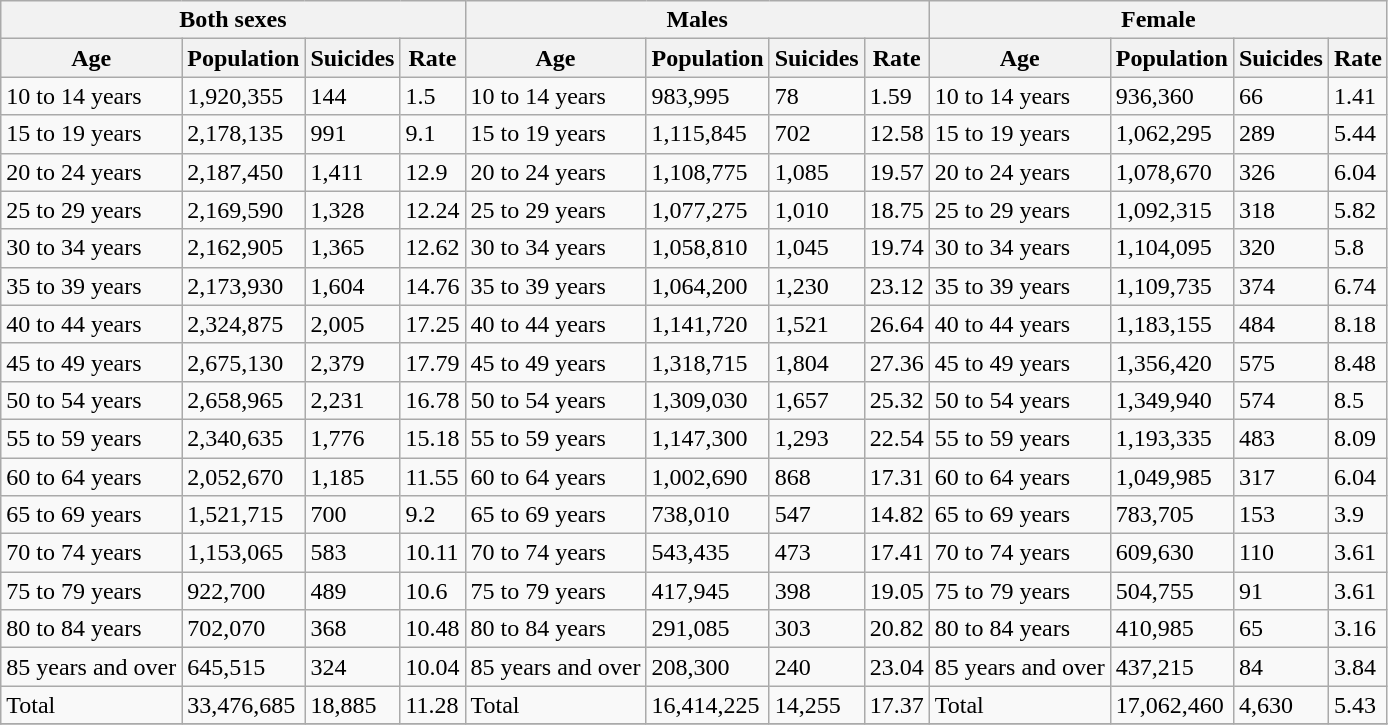<table class="wikitable sortable">
<tr>
<th colspan="4">Both sexes</th>
<th colspan="4">Males</th>
<th colspan="4">Female</th>
</tr>
<tr>
<th scope="col">Age</th>
<th scope="col">Population</th>
<th scope="col">Suicides</th>
<th scope="col">Rate</th>
<th scope="col">Age</th>
<th scope="col">Population</th>
<th scope="col">Suicides</th>
<th scope="col">Rate</th>
<th scope="col">Age</th>
<th scope="col">Population</th>
<th scope="col">Suicides</th>
<th scope="col">Rate</th>
</tr>
<tr>
<td>10 to 14 years</td>
<td>1,920,355</td>
<td>144</td>
<td>1.5</td>
<td>10 to 14 years</td>
<td>983,995</td>
<td>78</td>
<td>1.59</td>
<td>10 to 14 years</td>
<td>936,360</td>
<td>66</td>
<td>1.41</td>
</tr>
<tr>
<td>15 to 19 years</td>
<td>2,178,135</td>
<td>991</td>
<td>9.1</td>
<td>15 to 19 years</td>
<td>1,115,845</td>
<td>702</td>
<td>12.58</td>
<td>15 to 19 years</td>
<td>1,062,295</td>
<td>289</td>
<td>5.44</td>
</tr>
<tr>
<td>20 to 24 years</td>
<td>2,187,450</td>
<td>1,411</td>
<td>12.9</td>
<td>20 to 24 years</td>
<td>1,108,775</td>
<td>1,085</td>
<td>19.57</td>
<td>20 to 24 years</td>
<td>1,078,670</td>
<td>326</td>
<td>6.04</td>
</tr>
<tr>
<td>25 to 29 years</td>
<td>2,169,590</td>
<td>1,328</td>
<td>12.24</td>
<td>25 to 29 years</td>
<td>1,077,275</td>
<td>1,010</td>
<td>18.75</td>
<td>25 to 29 years</td>
<td>1,092,315</td>
<td>318</td>
<td>5.82</td>
</tr>
<tr>
<td>30 to 34 years</td>
<td>2,162,905</td>
<td>1,365</td>
<td>12.62</td>
<td>30 to 34 years</td>
<td>1,058,810</td>
<td>1,045</td>
<td>19.74</td>
<td>30 to 34 years</td>
<td>1,104,095</td>
<td>320</td>
<td>5.8</td>
</tr>
<tr>
<td>35 to 39 years</td>
<td>2,173,930</td>
<td>1,604</td>
<td>14.76</td>
<td>35 to 39 years</td>
<td>1,064,200</td>
<td>1,230</td>
<td>23.12</td>
<td>35 to 39 years</td>
<td>1,109,735</td>
<td>374</td>
<td>6.74</td>
</tr>
<tr>
<td>40 to 44 years</td>
<td>2,324,875</td>
<td>2,005</td>
<td>17.25</td>
<td>40 to 44 years</td>
<td>1,141,720</td>
<td>1,521</td>
<td>26.64</td>
<td>40 to 44 years</td>
<td>1,183,155</td>
<td>484</td>
<td>8.18</td>
</tr>
<tr>
<td>45 to 49 years</td>
<td>2,675,130</td>
<td>2,379</td>
<td>17.79</td>
<td>45 to 49 years</td>
<td>1,318,715</td>
<td>1,804</td>
<td>27.36</td>
<td>45 to 49 years</td>
<td>1,356,420</td>
<td>575</td>
<td>8.48</td>
</tr>
<tr>
<td>50 to 54 years</td>
<td>2,658,965</td>
<td>2,231</td>
<td>16.78</td>
<td>50 to 54 years</td>
<td>1,309,030</td>
<td>1,657</td>
<td>25.32</td>
<td>50 to 54 years</td>
<td>1,349,940</td>
<td>574</td>
<td>8.5</td>
</tr>
<tr>
<td>55 to 59 years</td>
<td>2,340,635</td>
<td>1,776</td>
<td>15.18</td>
<td>55 to 59 years</td>
<td>1,147,300</td>
<td>1,293</td>
<td>22.54</td>
<td>55 to 59 years</td>
<td>1,193,335</td>
<td>483</td>
<td>8.09</td>
</tr>
<tr>
<td>60 to 64 years</td>
<td>2,052,670</td>
<td>1,185</td>
<td>11.55</td>
<td>60 to 64 years</td>
<td>1,002,690</td>
<td>868</td>
<td>17.31</td>
<td>60 to 64 years</td>
<td>1,049,985</td>
<td>317</td>
<td>6.04</td>
</tr>
<tr>
<td>65 to 69 years</td>
<td>1,521,715</td>
<td>700</td>
<td>9.2</td>
<td>65 to 69 years</td>
<td>738,010</td>
<td>547</td>
<td>14.82</td>
<td>65 to 69 years</td>
<td>783,705</td>
<td>153</td>
<td>3.9</td>
</tr>
<tr>
<td>70 to 74 years</td>
<td>1,153,065</td>
<td>583</td>
<td>10.11</td>
<td>70 to 74 years</td>
<td>543,435</td>
<td>473</td>
<td>17.41</td>
<td>70 to 74 years</td>
<td>609,630</td>
<td>110</td>
<td>3.61</td>
</tr>
<tr>
<td>75 to 79 years</td>
<td>922,700</td>
<td>489</td>
<td>10.6</td>
<td>75 to 79 years</td>
<td>417,945</td>
<td>398</td>
<td>19.05</td>
<td>75 to 79 years</td>
<td>504,755</td>
<td>91</td>
<td>3.61</td>
</tr>
<tr>
<td>80 to 84 years</td>
<td>702,070</td>
<td>368</td>
<td>10.48</td>
<td>80 to 84 years</td>
<td>291,085</td>
<td>303</td>
<td>20.82</td>
<td>80 to 84 years</td>
<td>410,985</td>
<td>65</td>
<td>3.16</td>
</tr>
<tr>
<td>85 years and over</td>
<td>645,515</td>
<td>324</td>
<td>10.04</td>
<td>85 years and over</td>
<td>208,300</td>
<td>240</td>
<td>23.04</td>
<td>85 years and over</td>
<td>437,215</td>
<td>84</td>
<td>3.84</td>
</tr>
<tr>
<td>Total</td>
<td>33,476,685</td>
<td>18,885</td>
<td>11.28</td>
<td>Total</td>
<td>16,414,225</td>
<td>14,255</td>
<td>17.37</td>
<td>Total</td>
<td>17,062,460</td>
<td>4,630</td>
<td>5.43</td>
</tr>
<tr>
</tr>
</table>
